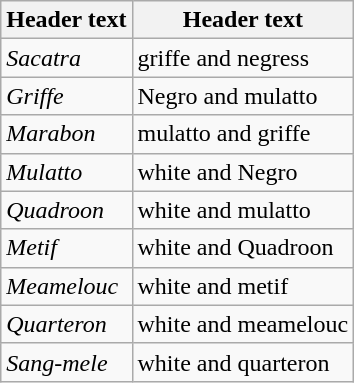<table class="wikitable">
<tr>
<th>Header text</th>
<th>Header text</th>
</tr>
<tr>
<td><em>Sacatra</em></td>
<td>griffe and negress</td>
</tr>
<tr>
<td><em>Griffe</em></td>
<td>Negro and mulatto</td>
</tr>
<tr>
<td><em>Marabon</em></td>
<td>mulatto and griffe</td>
</tr>
<tr>
<td><em>Mulatto</em></td>
<td>white and Negro</td>
</tr>
<tr>
<td><em>Quadroon</em></td>
<td>white and mulatto</td>
</tr>
<tr>
<td><em>Metif</em></td>
<td>white and Quadroon</td>
</tr>
<tr>
<td><em>Meamelouc</em></td>
<td>white and metif</td>
</tr>
<tr>
<td><em>Quarteron</em></td>
<td>white and meamelouc</td>
</tr>
<tr>
<td><em>Sang-mele</em></td>
<td>white and quarteron</td>
</tr>
</table>
